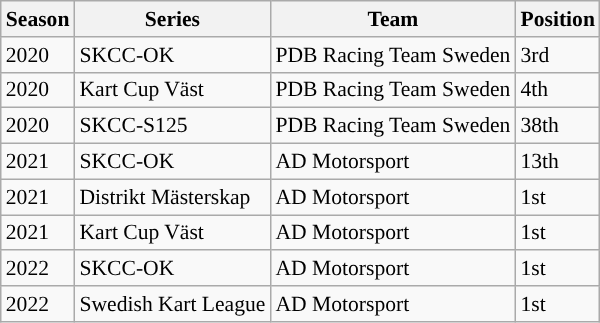<table class="wikitable" style="font-size: 90%">
<tr>
<th>Season</th>
<th>Series</th>
<th>Team</th>
<th>Position</th>
</tr>
<tr>
<td>2020</td>
<td>SKCC-OK</td>
<td>PDB Racing Team Sweden</td>
<td>3rd</td>
</tr>
<tr>
<td>2020</td>
<td>Kart Cup Väst</td>
<td>PDB Racing Team Sweden</td>
<td>4th</td>
</tr>
<tr>
<td>2020</td>
<td>SKCC-S125</td>
<td>PDB Racing Team Sweden</td>
<td>38th</td>
</tr>
<tr>
<td>2021</td>
<td>SKCC-OK</td>
<td>AD Motorsport</td>
<td>13th</td>
</tr>
<tr>
<td>2021</td>
<td>Distrikt Mästerskap</td>
<td>AD Motorsport</td>
<td>1st</td>
</tr>
<tr>
<td>2021</td>
<td>Kart Cup Väst</td>
<td>AD Motorsport</td>
<td>1st</td>
</tr>
<tr>
<td>2022</td>
<td>SKCC-OK</td>
<td>AD Motorsport</td>
<td>1st</td>
</tr>
<tr>
<td>2022</td>
<td>Swedish Kart League</td>
<td>AD Motorsport</td>
<td>1st</td>
</tr>
</table>
